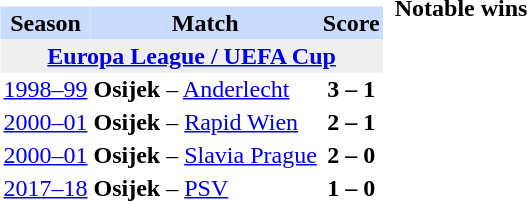<table>
<tr>
<td valign="top" width=33%><br><strong>Notable wins</strong><table class="toccolours" border="0" cellpadding="2" cellspacing="0" align="left" style="margin:0.5em;">
<tr bgcolor=#CADCFB>
<th>Season</th>
<th>Match</th>
<th>Score</th>
</tr>
<tr>
<th colspan="4" bgcolor=#EFEFEF><a href='#'>Europa League / UEFA Cup</a></th>
</tr>
<tr>
<td align="center"><a href='#'>1998–99</a></td>
<td align="left"><strong>Osijek</strong> –  <a href='#'>Anderlecht</a></td>
<td align="center"><strong>3 – 1</strong></td>
</tr>
<tr>
<td align="center"><a href='#'>2000–01</a></td>
<td align="left"><strong>Osijek</strong> –  <a href='#'>Rapid Wien</a></td>
<td align="center"><strong>2 – 1</strong></td>
</tr>
<tr>
<td align="center"><a href='#'>2000–01</a></td>
<td align="left"><strong>Osijek</strong> –  <a href='#'>Slavia Prague</a></td>
<td align="center"><strong>2 – 0</strong></td>
</tr>
<tr>
<td align="center"><a href='#'>2017–18</a></td>
<td align="left"><strong>Osijek</strong> –  <a href='#'>PSV</a></td>
<td align="center"><strong>1 – 0</strong></td>
</tr>
<tr>
</tr>
</table>
</td>
</tr>
</table>
